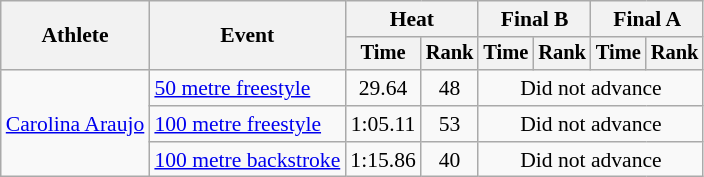<table class=wikitable style="font-size:90%">
<tr>
<th rowspan="2">Athlete</th>
<th rowspan="2">Event</th>
<th colspan="2">Heat</th>
<th colspan="2">Final B</th>
<th colspan="2">Final A</th>
</tr>
<tr style="font-size:95%">
<th>Time</th>
<th>Rank</th>
<th>Time</th>
<th>Rank</th>
<th>Time</th>
<th>Rank</th>
</tr>
<tr align=center>
<td align=left rowspan=3><a href='#'>Carolina Araujo</a></td>
<td align=left><a href='#'>50 metre freestyle</a></td>
<td>29.64</td>
<td>48</td>
<td colspan=4 align=center>Did not advance</td>
</tr>
<tr align=center>
<td align=left><a href='#'>100 metre freestyle</a></td>
<td>1:05.11</td>
<td>53</td>
<td colspan=4 align=center>Did not advance</td>
</tr>
<tr align=center>
<td align=left><a href='#'>100 metre backstroke</a></td>
<td>1:15.86</td>
<td>40</td>
<td colspan=4 align=center>Did not advance</td>
</tr>
</table>
